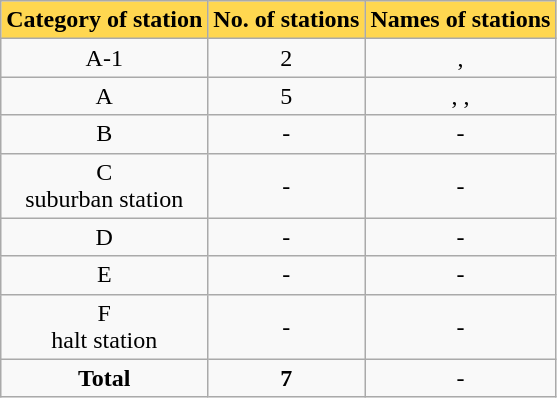<table class="wikitable sortable">
<tr>
<th style="background:#ffd750;">Category of station</th>
<th style="background:#ffd750;">No. of stations</th>
<th style="background:#ffd750;">Names of stations</th>
</tr>
<tr>
<td style="text-align:center;">A-1</td>
<td style="text-align:center;">2</td>
<td style="text-align:center;">, </td>
</tr>
<tr>
<td style="text-align:center;">A</td>
<td style="text-align:center;">5</td>
<td style="text-align:center;">, , </td>
</tr>
<tr>
<td style="text-align:center;">B</td>
<td style="text-align:center;">-</td>
<td style="text-align:center;">-</td>
</tr>
<tr>
<td style="text-align:center;">C<br>suburban station</td>
<td style="text-align:center;">-</td>
<td style="text-align:center;">-</td>
</tr>
<tr>
<td style="text-align:center;">D</td>
<td style="text-align:center;">-</td>
<td style="text-align:center;">-</td>
</tr>
<tr>
<td style="text-align:center;">E</td>
<td style="text-align:center;">-</td>
<td style="text-align:center;">-</td>
</tr>
<tr>
<td style="text-align:center;">F<br>halt station</td>
<td style="text-align:center;">-</td>
<td style="text-align:center;">-</td>
</tr>
<tr>
<td style="text-align:center;"><strong>Total</strong></td>
<td style="text-align:center;"><strong>7</strong></td>
<td style="text-align:center;">-</td>
</tr>
</table>
